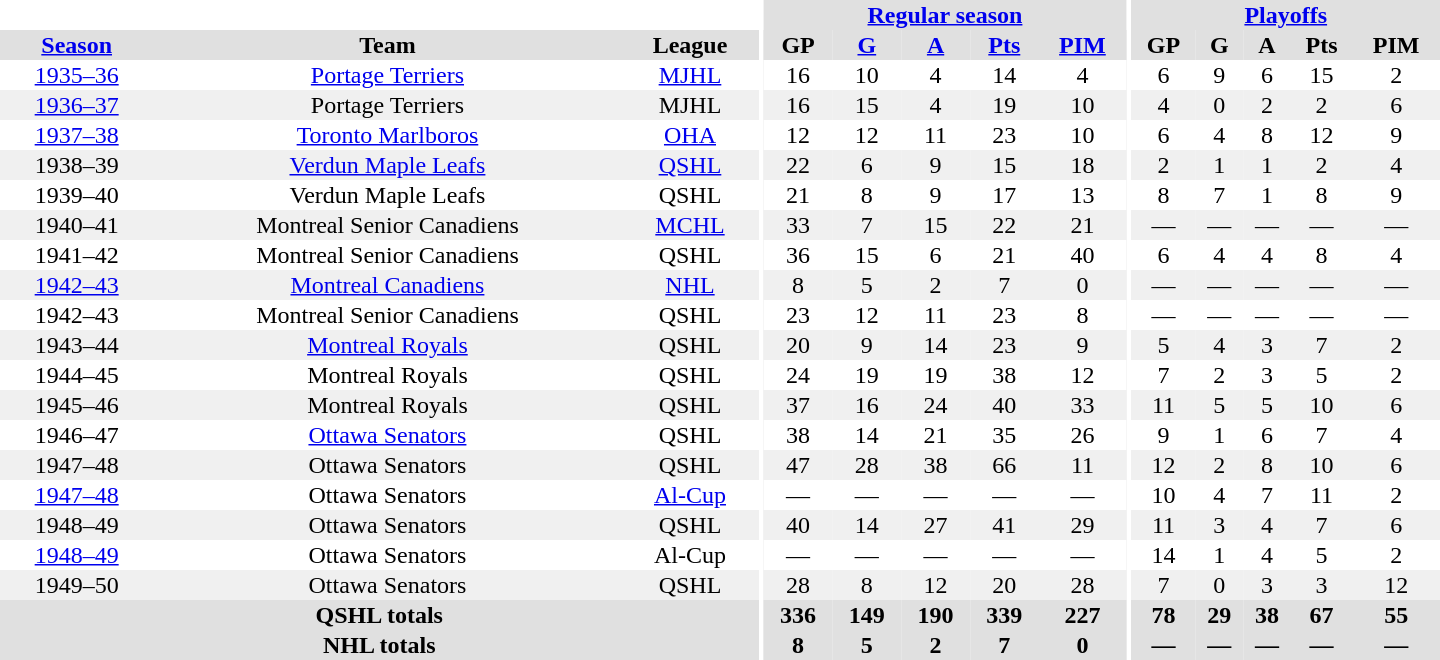<table border="0" cellpadding="1" cellspacing="0" style="text-align:center; width:60em">
<tr bgcolor="#e0e0e0">
<th colspan="3" bgcolor="#ffffff"></th>
<th rowspan="100" bgcolor="#ffffff"></th>
<th colspan="5"><a href='#'>Regular season</a></th>
<th rowspan="100" bgcolor="#ffffff"></th>
<th colspan="5"><a href='#'>Playoffs</a></th>
</tr>
<tr bgcolor="#e0e0e0">
<th><a href='#'>Season</a></th>
<th>Team</th>
<th>League</th>
<th>GP</th>
<th><a href='#'>G</a></th>
<th><a href='#'>A</a></th>
<th><a href='#'>Pts</a></th>
<th><a href='#'>PIM</a></th>
<th>GP</th>
<th>G</th>
<th>A</th>
<th>Pts</th>
<th>PIM</th>
</tr>
<tr>
<td><a href='#'>1935–36</a></td>
<td><a href='#'>Portage Terriers</a></td>
<td><a href='#'>MJHL</a></td>
<td>16</td>
<td>10</td>
<td>4</td>
<td>14</td>
<td>4</td>
<td>6</td>
<td>9</td>
<td>6</td>
<td>15</td>
<td>2</td>
</tr>
<tr bgcolor="#f0f0f0">
<td><a href='#'>1936–37</a></td>
<td>Portage Terriers</td>
<td>MJHL</td>
<td>16</td>
<td>15</td>
<td>4</td>
<td>19</td>
<td>10</td>
<td>4</td>
<td>0</td>
<td>2</td>
<td>2</td>
<td>6</td>
</tr>
<tr>
<td><a href='#'>1937–38</a></td>
<td><a href='#'>Toronto Marlboros</a></td>
<td><a href='#'>OHA</a></td>
<td>12</td>
<td>12</td>
<td>11</td>
<td>23</td>
<td>10</td>
<td>6</td>
<td>4</td>
<td>8</td>
<td>12</td>
<td>9</td>
</tr>
<tr bgcolor="#f0f0f0">
<td>1938–39</td>
<td><a href='#'>Verdun Maple Leafs</a></td>
<td><a href='#'>QSHL</a></td>
<td>22</td>
<td>6</td>
<td>9</td>
<td>15</td>
<td>18</td>
<td>2</td>
<td>1</td>
<td>1</td>
<td>2</td>
<td>4</td>
</tr>
<tr>
<td>1939–40</td>
<td>Verdun Maple Leafs</td>
<td>QSHL</td>
<td>21</td>
<td>8</td>
<td>9</td>
<td>17</td>
<td>13</td>
<td>8</td>
<td>7</td>
<td>1</td>
<td>8</td>
<td>9</td>
</tr>
<tr bgcolor="#f0f0f0">
<td>1940–41</td>
<td>Montreal Senior Canadiens</td>
<td><a href='#'>MCHL</a></td>
<td>33</td>
<td>7</td>
<td>15</td>
<td>22</td>
<td>21</td>
<td>—</td>
<td>—</td>
<td>—</td>
<td>—</td>
<td>—</td>
</tr>
<tr>
<td>1941–42</td>
<td>Montreal Senior Canadiens</td>
<td>QSHL</td>
<td>36</td>
<td>15</td>
<td>6</td>
<td>21</td>
<td>40</td>
<td>6</td>
<td>4</td>
<td>4</td>
<td>8</td>
<td>4</td>
</tr>
<tr bgcolor="#f0f0f0">
<td><a href='#'>1942–43</a></td>
<td><a href='#'>Montreal Canadiens</a></td>
<td><a href='#'>NHL</a></td>
<td>8</td>
<td>5</td>
<td>2</td>
<td>7</td>
<td>0</td>
<td>—</td>
<td>—</td>
<td>—</td>
<td>—</td>
<td>—</td>
</tr>
<tr>
<td>1942–43</td>
<td>Montreal Senior Canadiens</td>
<td>QSHL</td>
<td>23</td>
<td>12</td>
<td>11</td>
<td>23</td>
<td>8</td>
<td>—</td>
<td>—</td>
<td>—</td>
<td>—</td>
<td>—</td>
</tr>
<tr bgcolor="#f0f0f0">
<td>1943–44</td>
<td><a href='#'>Montreal Royals</a></td>
<td>QSHL</td>
<td>20</td>
<td>9</td>
<td>14</td>
<td>23</td>
<td>9</td>
<td>5</td>
<td>4</td>
<td>3</td>
<td>7</td>
<td>2</td>
</tr>
<tr>
<td>1944–45</td>
<td>Montreal Royals</td>
<td>QSHL</td>
<td>24</td>
<td>19</td>
<td>19</td>
<td>38</td>
<td>12</td>
<td>7</td>
<td>2</td>
<td>3</td>
<td>5</td>
<td>2</td>
</tr>
<tr bgcolor="#f0f0f0">
<td>1945–46</td>
<td>Montreal Royals</td>
<td>QSHL</td>
<td>37</td>
<td>16</td>
<td>24</td>
<td>40</td>
<td>33</td>
<td>11</td>
<td>5</td>
<td>5</td>
<td>10</td>
<td>6</td>
</tr>
<tr>
<td>1946–47</td>
<td><a href='#'>Ottawa Senators</a></td>
<td>QSHL</td>
<td>38</td>
<td>14</td>
<td>21</td>
<td>35</td>
<td>26</td>
<td>9</td>
<td>1</td>
<td>6</td>
<td>7</td>
<td>4</td>
</tr>
<tr bgcolor="#f0f0f0">
<td>1947–48</td>
<td>Ottawa Senators</td>
<td>QSHL</td>
<td>47</td>
<td>28</td>
<td>38</td>
<td>66</td>
<td>11</td>
<td>12</td>
<td>2</td>
<td>8</td>
<td>10</td>
<td>6</td>
</tr>
<tr>
<td><a href='#'>1947–48</a></td>
<td>Ottawa Senators</td>
<td><a href='#'>Al-Cup</a></td>
<td>—</td>
<td>—</td>
<td>—</td>
<td>—</td>
<td>—</td>
<td>10</td>
<td>4</td>
<td>7</td>
<td>11</td>
<td>2</td>
</tr>
<tr bgcolor="#f0f0f0">
<td>1948–49</td>
<td>Ottawa Senators</td>
<td>QSHL</td>
<td>40</td>
<td>14</td>
<td>27</td>
<td>41</td>
<td>29</td>
<td>11</td>
<td>3</td>
<td>4</td>
<td>7</td>
<td>6</td>
</tr>
<tr>
<td><a href='#'>1948–49</a></td>
<td>Ottawa Senators</td>
<td>Al-Cup</td>
<td>—</td>
<td>—</td>
<td>—</td>
<td>—</td>
<td>—</td>
<td>14</td>
<td>1</td>
<td>4</td>
<td>5</td>
<td>2</td>
</tr>
<tr bgcolor="#f0f0f0">
<td>1949–50</td>
<td>Ottawa Senators</td>
<td>QSHL</td>
<td>28</td>
<td>8</td>
<td>12</td>
<td>20</td>
<td>28</td>
<td>7</td>
<td>0</td>
<td>3</td>
<td>3</td>
<td>12</td>
</tr>
<tr bgcolor="#e0e0e0">
<th colspan="3">QSHL totals</th>
<th>336</th>
<th>149</th>
<th>190</th>
<th>339</th>
<th>227</th>
<th>78</th>
<th>29</th>
<th>38</th>
<th>67</th>
<th>55</th>
</tr>
<tr bgcolor="#e0e0e0">
<th colspan="3">NHL totals</th>
<th>8</th>
<th>5</th>
<th>2</th>
<th>7</th>
<th>0</th>
<th>—</th>
<th>—</th>
<th>—</th>
<th>—</th>
<th>—</th>
</tr>
</table>
